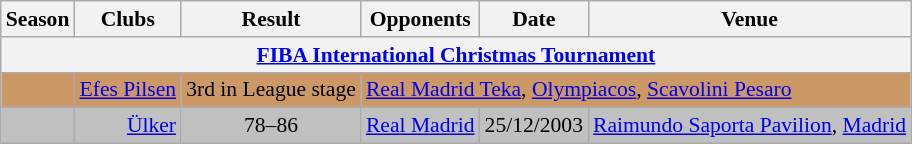<table class="wikitable" style="font-size:90%">
<tr>
<th>Season</th>
<th>Clubs</th>
<th>Result</th>
<th>Opponents</th>
<th>Date</th>
<th colspan=2>Venue</th>
</tr>
<tr>
<th colspan=7><a href='#'>FIBA International Christmas Tournament</a></th>
</tr>
<tr bgcolor="cc9966">
<td></td>
<td align=right><a href='#'>Efes Pilsen</a> </td>
<td align=center>3rd in League stage</td>
<td colspan=4> <a href='#'>Real Madrid Teka</a>,  <a href='#'>Olympiacos</a>,  <a href='#'>Scavolini Pesaro</a></td>
</tr>
<tr bgcolor=silver>
<td></td>
<td align=right><a href='#'>Ülker</a> </td>
<td align=center>78–86</td>
<td> <a href='#'>Real Madrid</a></td>
<td>25/12/2003</td>
<td colspan=2><a href='#'>Raimundo Saporta Pavilion</a>, <a href='#'>Madrid</a></td>
</tr>
</table>
